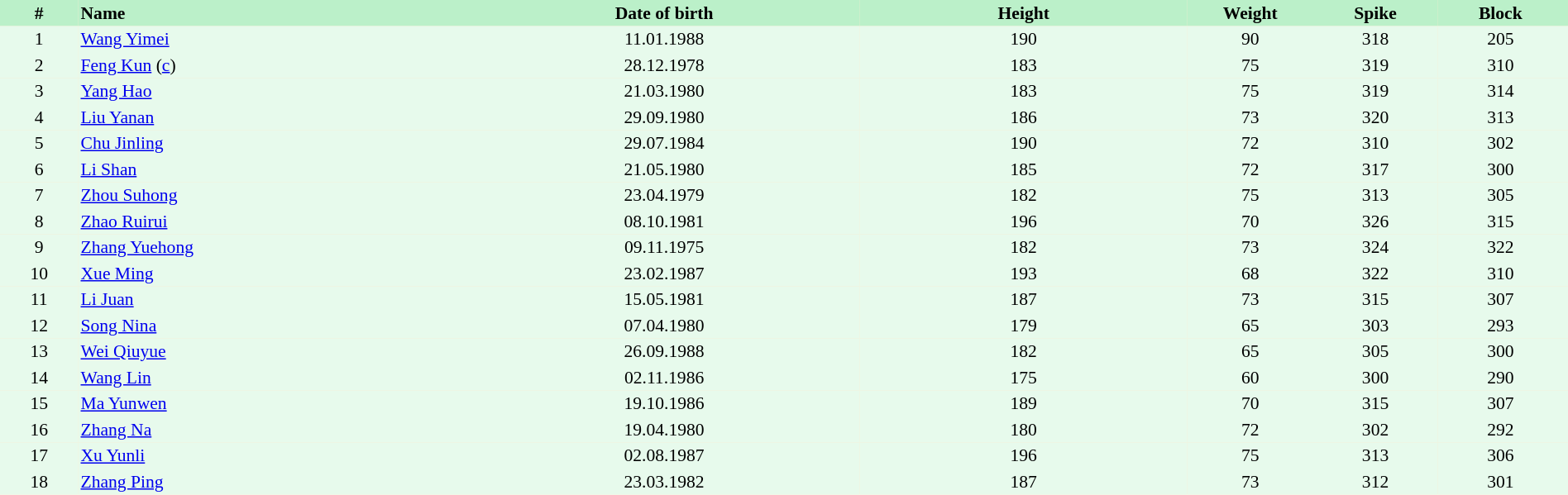<table border=0 cellpadding=2 cellspacing=0  |- bgcolor=#FFECCE style="text-align:center; font-size:90%;" width=100%>
<tr bgcolor=#BBF0C9>
<th width=5%>#</th>
<th width=25% align=left>Name</th>
<th width=25%>Date of birth</th>
<th width=21%>Height</th>
<th width=8%>Weight</th>
<th width=8%>Spike</th>
<th width=8%>Block</th>
<th></th>
</tr>
<tr bgcolor=#E7FAEC>
<td>1</td>
<td align=left><a href='#'>Wang Yimei</a></td>
<td>11.01.1988</td>
<td>190</td>
<td>90</td>
<td>318</td>
<td>205</td>
<td></td>
</tr>
<tr bgcolor=#E7FAEC>
<td>2</td>
<td align=left><a href='#'>Feng Kun</a> (<a href='#'>c</a>)</td>
<td>28.12.1978</td>
<td>183</td>
<td>75</td>
<td>319</td>
<td>310</td>
<td></td>
</tr>
<tr bgcolor=#E7FAEC>
<td>3</td>
<td align=left><a href='#'>Yang Hao</a></td>
<td>21.03.1980</td>
<td>183</td>
<td>75</td>
<td>319</td>
<td>314</td>
<td></td>
</tr>
<tr bgcolor=#E7FAEC>
<td>4</td>
<td align=left><a href='#'>Liu Yanan</a></td>
<td>29.09.1980</td>
<td>186</td>
<td>73</td>
<td>320</td>
<td>313</td>
<td></td>
</tr>
<tr bgcolor=#E7FAEC>
<td>5</td>
<td align=left><a href='#'>Chu Jinling</a></td>
<td>29.07.1984</td>
<td>190</td>
<td>72</td>
<td>310</td>
<td>302</td>
<td></td>
</tr>
<tr bgcolor=#E7FAEC>
<td>6</td>
<td align=left><a href='#'>Li Shan</a></td>
<td>21.05.1980</td>
<td>185</td>
<td>72</td>
<td>317</td>
<td>300</td>
<td></td>
</tr>
<tr bgcolor=#E7FAEC>
<td>7</td>
<td align=left><a href='#'>Zhou Suhong</a></td>
<td>23.04.1979</td>
<td>182</td>
<td>75</td>
<td>313</td>
<td>305</td>
<td></td>
</tr>
<tr bgcolor=#E7FAEC>
<td>8</td>
<td align=left><a href='#'>Zhao Ruirui</a></td>
<td>08.10.1981</td>
<td>196</td>
<td>70</td>
<td>326</td>
<td>315</td>
<td></td>
</tr>
<tr bgcolor=#E7FAEC>
<td>9</td>
<td align=left><a href='#'>Zhang Yuehong</a></td>
<td>09.11.1975</td>
<td>182</td>
<td>73</td>
<td>324</td>
<td>322</td>
<td></td>
</tr>
<tr bgcolor=#E7FAEC>
<td>10</td>
<td align=left><a href='#'>Xue Ming</a></td>
<td>23.02.1987</td>
<td>193</td>
<td>68</td>
<td>322</td>
<td>310</td>
<td></td>
</tr>
<tr bgcolor=#E7FAEC>
<td>11</td>
<td align=left><a href='#'>Li Juan</a></td>
<td>15.05.1981</td>
<td>187</td>
<td>73</td>
<td>315</td>
<td>307</td>
<td></td>
</tr>
<tr bgcolor=#E7FAEC>
<td>12</td>
<td align=left><a href='#'>Song Nina</a></td>
<td>07.04.1980</td>
<td>179</td>
<td>65</td>
<td>303</td>
<td>293</td>
<td></td>
</tr>
<tr bgcolor=#E7FAEC>
<td>13</td>
<td align=left><a href='#'>Wei Qiuyue</a></td>
<td>26.09.1988</td>
<td>182</td>
<td>65</td>
<td>305</td>
<td>300</td>
<td></td>
</tr>
<tr bgcolor=#E7FAEC>
<td>14</td>
<td align=left><a href='#'>Wang Lin</a></td>
<td>02.11.1986</td>
<td>175</td>
<td>60</td>
<td>300</td>
<td>290</td>
<td></td>
</tr>
<tr bgcolor=#E7FAEC>
<td>15</td>
<td align=left><a href='#'>Ma Yunwen</a></td>
<td>19.10.1986</td>
<td>189</td>
<td>70</td>
<td>315</td>
<td>307</td>
<td></td>
</tr>
<tr bgcolor=#E7FAEC>
<td>16</td>
<td align=left><a href='#'>Zhang Na</a></td>
<td>19.04.1980</td>
<td>180</td>
<td>72</td>
<td>302</td>
<td>292</td>
<td></td>
</tr>
<tr bgcolor=#E7FAEC>
<td>17</td>
<td align=left><a href='#'>Xu Yunli</a></td>
<td>02.08.1987</td>
<td>196</td>
<td>75</td>
<td>313</td>
<td>306</td>
<td></td>
</tr>
<tr bgcolor=#E7FAEC>
<td>18</td>
<td align=left><a href='#'>Zhang Ping</a></td>
<td>23.03.1982</td>
<td>187</td>
<td>73</td>
<td>312</td>
<td>301</td>
<td></td>
</tr>
</table>
